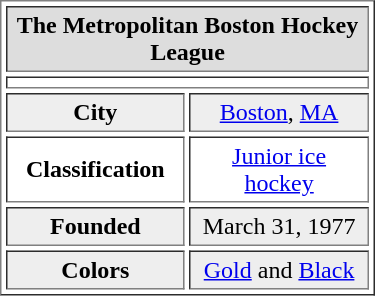<table border="1" cellpadding="3" cellspacing="3"  style="float:right; width:250px; margin-left:0.5em;">
<tr style="text-align:center; background:#ddd;">
<td colspan=2><strong>The Metropolitan Boston Hockey League</strong></td>
</tr>
<tr style="text-align:center;">
<td colspan=2></td>
</tr>
<tr style="text-align:center; background:#eee;">
<td><strong>City</strong></td>
<td><a href='#'>Boston</a>, <a href='#'>MA</a></td>
</tr>
<tr style="text-align:center;">
<td><strong>Classification</strong></td>
<td><a href='#'>Junior ice hockey</a></td>
</tr>
<tr style="text-align:center; background:#eee;">
<td><strong>Founded</strong></td>
<td>March 31, 1977</td>
</tr>
<tr style="text-align:center; background:#eee;">
<td><strong>Colors</strong></td>
<td><a href='#'>Gold</a> and <a href='#'>Black</a></td>
</tr>
</table>
